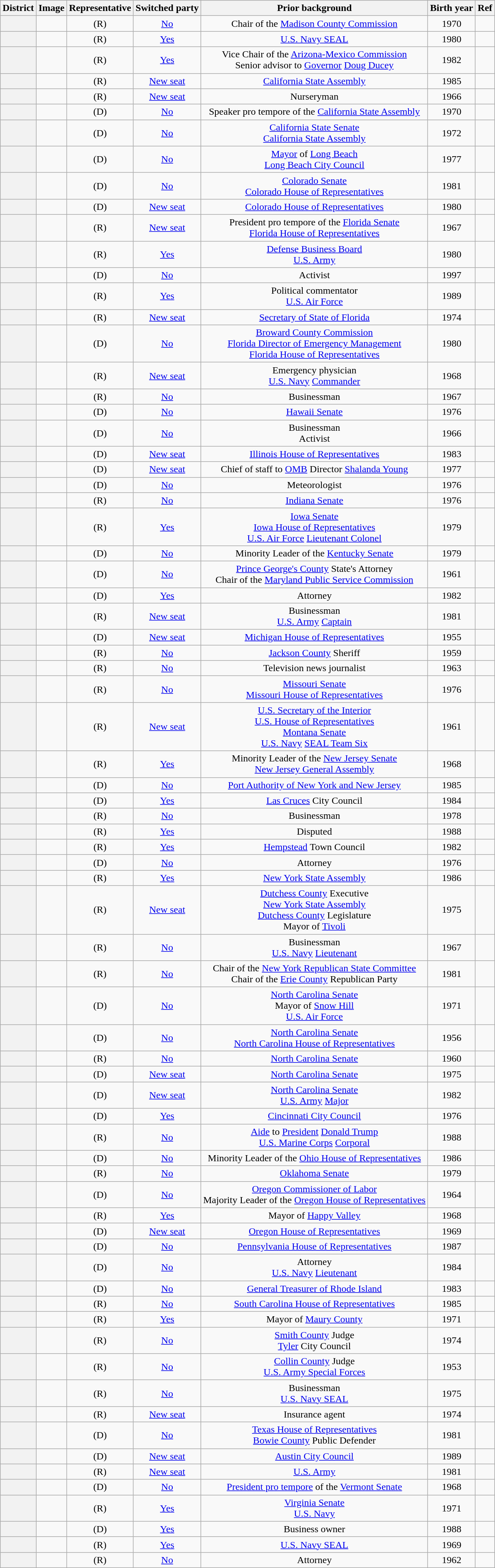<table class="sortable wikitable" style="text-align:center">
<tr>
<th>District</th>
<th>Image</th>
<th>Representative</th>
<th>Switched party</th>
<th>Prior background</th>
<th>Birth year</th>
<th>Ref</th>
</tr>
<tr>
<th></th>
<td></td>
<td> (R)</td>
<td><a href='#'>No</a><br></td>
<td>Chair of the <a href='#'>Madison County Commission</a></td>
<td>1970</td>
<td></td>
</tr>
<tr>
<th></th>
<td></td>
<td> (R)</td>
<td><a href='#'>Yes</a><br></td>
<td><a href='#'>U.S. Navy SEAL</a></td>
<td>1980</td>
<td></td>
</tr>
<tr>
<th></th>
<td></td>
<td> (R)</td>
<td><a href='#'>Yes</a><br></td>
<td>Vice Chair of the <a href='#'>Arizona-Mexico Commission</a><br>Senior advisor to <a href='#'>Governor</a> <a href='#'>Doug Ducey</a></td>
<td>1982</td>
<td></td>
</tr>
<tr>
<th></th>
<td></td>
<td> (R)</td>
<td><a href='#'>New seat</a></td>
<td><a href='#'>California State Assembly</a></td>
<td>1985</td>
<td></td>
</tr>
<tr>
<th></th>
<td></td>
<td> (R)</td>
<td><a href='#'>New seat</a></td>
<td>Nurseryman</td>
<td>1966</td>
<td></td>
</tr>
<tr>
<th></th>
<td></td>
<td> (D)</td>
<td><a href='#'>No</a><br></td>
<td>Speaker pro tempore of the <a href='#'>California State Assembly</a></td>
<td>1970</td>
<td></td>
</tr>
<tr>
<th></th>
<td></td>
<td> (D)</td>
<td><a href='#'>No</a><br></td>
<td><a href='#'>California State Senate</a><br><a href='#'>California State Assembly</a></td>
<td>1972</td>
<td></td>
</tr>
<tr>
<th></th>
<td></td>
<td> (D)</td>
<td><a href='#'>No</a><br></td>
<td><a href='#'>Mayor</a> of <a href='#'>Long Beach</a><br><a href='#'>Long Beach City Council</a></td>
<td>1977</td>
<td></td>
</tr>
<tr>
<th></th>
<td></td>
<td> (D)</td>
<td><a href='#'>No</a><br></td>
<td><a href='#'>Colorado Senate</a><br><a href='#'>Colorado House of Representatives</a></td>
<td>1981</td>
<td></td>
</tr>
<tr>
<th></th>
<td></td>
<td> (D)</td>
<td><a href='#'>New seat</a></td>
<td><a href='#'>Colorado House of Representatives</a></td>
<td>1980</td>
<td></td>
</tr>
<tr>
<th></th>
<td></td>
<td> (R)</td>
<td><a href='#'>New seat</a></td>
<td>President pro tempore of the <a href='#'>Florida Senate</a><br><a href='#'>Florida House of Representatives</a></td>
<td>1967</td>
<td></td>
</tr>
<tr>
<th></th>
<td></td>
<td> (R)</td>
<td><a href='#'>Yes</a><br></td>
<td><a href='#'>Defense Business Board</a><br><a href='#'>U.S. Army</a></td>
<td>1980</td>
<td></td>
</tr>
<tr>
<th></th>
<td></td>
<td> (D)</td>
<td><a href='#'>No</a><br></td>
<td>Activist</td>
<td>1997</td>
<td></td>
</tr>
<tr>
<th></th>
<td></td>
<td> (R)</td>
<td><a href='#'>Yes</a><br></td>
<td>Political commentator<br><a href='#'>U.S. Air Force</a></td>
<td>1989</td>
<td></td>
</tr>
<tr>
<th></th>
<td></td>
<td> (R)</td>
<td><a href='#'>New seat</a></td>
<td><a href='#'>Secretary of State of Florida</a></td>
<td>1974</td>
<td></td>
</tr>
<tr>
<th></th>
<td></td>
<td> (D)</td>
<td><a href='#'>No</a><br></td>
<td><a href='#'>Broward County Commission</a><br><a href='#'>Florida Director of Emergency Management</a><br><a href='#'>Florida House of Representatives</a></td>
<td>1980</td>
<td></td>
</tr>
<tr>
<th></th>
<td></td>
<td> (R)</td>
<td><a href='#'>New seat</a></td>
<td>Emergency physician<br><a href='#'>U.S. Navy</a> <a href='#'>Commander</a></td>
<td>1968</td>
<td></td>
</tr>
<tr>
<th></th>
<td></td>
<td> (R)</td>
<td><a href='#'>No</a><br></td>
<td>Businessman</td>
<td>1967</td>
<td></td>
</tr>
<tr>
<th></th>
<td></td>
<td> (D)</td>
<td><a href='#'>No</a><br></td>
<td><a href='#'>Hawaii Senate</a></td>
<td>1976</td>
<td></td>
</tr>
<tr>
<th></th>
<td></td>
<td> (D)</td>
<td><a href='#'>No</a><br></td>
<td>Businessman<br>Activist</td>
<td>1966</td>
<td></td>
</tr>
<tr>
<th></th>
<td></td>
<td> (D)</td>
<td><a href='#'>New seat</a></td>
<td><a href='#'>Illinois House of Representatives</a></td>
<td>1983</td>
<td></td>
</tr>
<tr>
<th></th>
<td></td>
<td> (D)</td>
<td><a href='#'>New seat</a></td>
<td>Chief of staff to <a href='#'>OMB</a> Director <a href='#'>Shalanda Young</a></td>
<td>1977</td>
<td></td>
</tr>
<tr>
<th></th>
<td></td>
<td> (D)</td>
<td><a href='#'>No</a><br></td>
<td>Meteorologist</td>
<td>1976</td>
<td></td>
</tr>
<tr>
<th></th>
<td></td>
<td> (R)</td>
<td><a href='#'>No</a><br></td>
<td><a href='#'>Indiana Senate</a></td>
<td>1976</td>
<td></td>
</tr>
<tr>
<th></th>
<td></td>
<td> (R)</td>
<td><a href='#'>Yes</a><br></td>
<td><a href='#'>Iowa Senate</a><br><a href='#'>Iowa House of Representatives</a><br><a href='#'>U.S. Air Force</a> <a href='#'>Lieutenant Colonel</a></td>
<td>1979</td>
<td></td>
</tr>
<tr>
<th></th>
<td></td>
<td> (D)</td>
<td><a href='#'>No</a><br></td>
<td>Minority Leader of the <a href='#'>Kentucky Senate</a></td>
<td>1979</td>
<td></td>
</tr>
<tr>
<th></th>
<td></td>
<td> (D)</td>
<td><a href='#'>No</a><br></td>
<td><a href='#'>Prince George's County</a> State's Attorney<br>Chair of the <a href='#'>Maryland Public Service Commission</a></td>
<td>1961</td>
<td></td>
</tr>
<tr>
<th></th>
<td></td>
<td> (D)</td>
<td><a href='#'>Yes</a><br></td>
<td>Attorney</td>
<td>1982</td>
<td></td>
</tr>
<tr>
<th></th>
<td></td>
<td> (R)</td>
<td><a href='#'>New seat</a></td>
<td>Businessman<br><a href='#'>U.S. Army</a> <a href='#'>Captain</a></td>
<td>1981</td>
<td></td>
</tr>
<tr>
<th></th>
<td></td>
<td> (D)</td>
<td><a href='#'>New seat</a></td>
<td><a href='#'>Michigan House of Representatives</a></td>
<td>1955</td>
<td></td>
</tr>
<tr>
<th></th>
<td></td>
<td> (R)</td>
<td><a href='#'>No</a><br></td>
<td><a href='#'>Jackson County</a> Sheriff</td>
<td>1959</td>
<td></td>
</tr>
<tr>
<th></th>
<td></td>
<td> (R)</td>
<td><a href='#'>No</a><br></td>
<td>Television news journalist</td>
<td>1963</td>
<td></td>
</tr>
<tr>
<th></th>
<td></td>
<td> (R)</td>
<td><a href='#'>No</a><br></td>
<td><a href='#'>Missouri Senate</a><br><a href='#'>Missouri House of Representatives</a></td>
<td>1976</td>
<td></td>
</tr>
<tr>
<th></th>
<td></td>
<td> (R)</td>
<td><a href='#'>New seat</a></td>
<td><a href='#'>U.S. Secretary of the Interior</a><br><a href='#'>U.S. House of Representatives</a><br><a href='#'>Montana Senate</a><br><a href='#'>U.S. Navy</a> <a href='#'>SEAL Team Six</a></td>
<td>1961</td>
<td></td>
</tr>
<tr>
<th></th>
<td></td>
<td> (R)</td>
<td><a href='#'>Yes</a><br></td>
<td>Minority Leader of the <a href='#'>New Jersey Senate</a><br><a href='#'>New Jersey General Assembly</a></td>
<td>1968</td>
<td></td>
</tr>
<tr>
<th></th>
<td></td>
<td> (D)</td>
<td><a href='#'>No</a><br></td>
<td><a href='#'>Port Authority of New York and New Jersey</a></td>
<td>1985</td>
<td></td>
</tr>
<tr>
<th></th>
<td></td>
<td> (D)</td>
<td><a href='#'>Yes</a><br></td>
<td><a href='#'>Las Cruces</a> City Council</td>
<td>1984</td>
<td></td>
</tr>
<tr>
<th></th>
<td></td>
<td> (R)</td>
<td><a href='#'>No</a><br></td>
<td>Businessman</td>
<td>1978</td>
<td></td>
</tr>
<tr>
<th></th>
<td></td>
<td> (R)</td>
<td><a href='#'>Yes</a><br></td>
<td>Disputed</td>
<td>1988</td>
<td></td>
</tr>
<tr>
<th></th>
<td></td>
<td> (R)</td>
<td><a href='#'>Yes</a><br></td>
<td><a href='#'>Hempstead</a> Town Council</td>
<td>1982</td>
<td></td>
</tr>
<tr>
<th></th>
<td></td>
<td> (D)</td>
<td><a href='#'>No</a><br></td>
<td>Attorney</td>
<td>1976</td>
<td></td>
</tr>
<tr>
<th></th>
<td></td>
<td> (R)</td>
<td><a href='#'>Yes</a><br></td>
<td><a href='#'>New York State Assembly</a></td>
<td>1986</td>
<td></td>
</tr>
<tr>
<th></th>
<td></td>
<td> (R)</td>
<td><a href='#'>New seat</a></td>
<td><a href='#'>Dutchess County</a> Executive<br><a href='#'>New York State Assembly</a><br><a href='#'>Dutchess County</a> Legislature<br>Mayor of <a href='#'>Tivoli</a></td>
<td>1975</td>
<td></td>
</tr>
<tr>
<th></th>
<td></td>
<td> (R)</td>
<td><a href='#'>No</a><br></td>
<td>Businessman<br><a href='#'>U.S. Navy</a> <a href='#'>Lieutenant</a></td>
<td>1967</td>
<td></td>
</tr>
<tr>
<th></th>
<td></td>
<td> (R)</td>
<td><a href='#'>No</a><br></td>
<td>Chair of the <a href='#'>New York Republican State Committee</a><br>Chair of the <a href='#'>Erie County</a> Republican Party</td>
<td>1981</td>
<td></td>
</tr>
<tr>
<th></th>
<td></td>
<td> (D)</td>
<td><a href='#'>No</a><br></td>
<td><a href='#'>North Carolina Senate</a><br>Mayor of <a href='#'>Snow Hill</a><br><a href='#'>U.S. Air Force</a></td>
<td>1971</td>
<td></td>
</tr>
<tr>
<th></th>
<td></td>
<td> (D)</td>
<td><a href='#'>No</a><br></td>
<td><a href='#'>North Carolina Senate</a><br><a href='#'>North Carolina House of Representatives</a></td>
<td>1956</td>
<td></td>
</tr>
<tr>
<th></th>
<td></td>
<td> (R)</td>
<td><a href='#'>No</a><br></td>
<td><a href='#'>North Carolina Senate</a></td>
<td>1960</td>
<td></td>
</tr>
<tr>
<th></th>
<td></td>
<td> (D)</td>
<td><a href='#'>New seat</a></td>
<td><a href='#'>North Carolina Senate</a></td>
<td>1975</td>
<td></td>
</tr>
<tr>
<th></th>
<td></td>
<td> (D)</td>
<td><a href='#'>New seat</a></td>
<td><a href='#'>North Carolina Senate</a><br><a href='#'>U.S. Army</a> <a href='#'>Major</a></td>
<td>1982</td>
<td></td>
</tr>
<tr>
<th></th>
<td></td>
<td> (D)</td>
<td><a href='#'>Yes</a><br></td>
<td><a href='#'>Cincinnati City Council</a></td>
<td>1976</td>
<td></td>
</tr>
<tr>
<th></th>
<td></td>
<td> (R)</td>
<td><a href='#'>No</a><br></td>
<td><a href='#'>Aide</a> to <a href='#'>President</a> <a href='#'>Donald Trump</a><br><a href='#'>U.S. Marine Corps</a> <a href='#'>Corporal</a></td>
<td>1988</td>
<td></td>
</tr>
<tr>
<th></th>
<td></td>
<td> (D)</td>
<td><a href='#'>No</a><br></td>
<td>Minority Leader of the <a href='#'>Ohio House of Representatives</a></td>
<td>1986</td>
<td></td>
</tr>
<tr>
<th></th>
<td></td>
<td> (R)</td>
<td><a href='#'>No</a><br></td>
<td><a href='#'>Oklahoma Senate</a></td>
<td>1979</td>
<td></td>
</tr>
<tr>
<th></th>
<td></td>
<td> (D)</td>
<td><a href='#'>No</a><br></td>
<td><a href='#'>Oregon Commissioner of Labor</a><br>Majority Leader of the <a href='#'>Oregon House of Representatives</a></td>
<td>1964</td>
<td></td>
</tr>
<tr>
<th></th>
<td></td>
<td> (R)</td>
<td><a href='#'>Yes</a><br></td>
<td>Mayor of <a href='#'>Happy Valley</a></td>
<td>1968</td>
<td></td>
</tr>
<tr>
<th></th>
<td></td>
<td> (D)</td>
<td><a href='#'>New seat</a></td>
<td><a href='#'>Oregon House of Representatives</a></td>
<td>1969</td>
<td></td>
</tr>
<tr>
<th></th>
<td></td>
<td> (D)</td>
<td><a href='#'>No</a><br></td>
<td><a href='#'>Pennsylvania House of Representatives</a></td>
<td>1987</td>
<td></td>
</tr>
<tr>
<th></th>
<td></td>
<td> (D)</td>
<td><a href='#'>No</a><br></td>
<td>Attorney<br><a href='#'>U.S. Navy</a> <a href='#'>Lieutenant</a></td>
<td>1984</td>
<td></td>
</tr>
<tr>
<th></th>
<td></td>
<td> (D)</td>
<td><a href='#'>No</a><br></td>
<td><a href='#'>General Treasurer of Rhode Island</a></td>
<td>1983</td>
<td></td>
</tr>
<tr>
<th></th>
<td></td>
<td> (R)</td>
<td><a href='#'>No</a><br></td>
<td><a href='#'>South Carolina House of Representatives</a></td>
<td>1985</td>
<td></td>
</tr>
<tr>
<th></th>
<td></td>
<td> (R)</td>
<td><a href='#'>Yes</a><br></td>
<td>Mayor of <a href='#'>Maury County</a></td>
<td>1971</td>
<td></td>
</tr>
<tr>
<th></th>
<td></td>
<td> (R)</td>
<td><a href='#'>No</a><br></td>
<td><a href='#'>Smith County</a> Judge<br><a href='#'>Tyler</a> City Council</td>
<td>1974</td>
<td></td>
</tr>
<tr>
<th></th>
<td></td>
<td> (R)</td>
<td><a href='#'>No</a><br></td>
<td><a href='#'>Collin County</a> Judge<br><a href='#'>U.S. Army Special Forces</a></td>
<td>1953</td>
<td></td>
</tr>
<tr>
<th></th>
<td></td>
<td> (R)</td>
<td><a href='#'>No</a><br></td>
<td>Businessman<br><a href='#'>U.S. Navy SEAL</a></td>
<td>1975</td>
<td></td>
</tr>
<tr>
<th></th>
<td></td>
<td> (R)</td>
<td><a href='#'>New seat</a></td>
<td>Insurance agent</td>
<td>1974</td>
<td></td>
</tr>
<tr>
<th></th>
<td></td>
<td> (D)</td>
<td><a href='#'>No</a><br></td>
<td><a href='#'>Texas House of Representatives</a><br><a href='#'>Bowie County</a> Public Defender</td>
<td>1981</td>
<td></td>
</tr>
<tr>
<th></th>
<td></td>
<td> (D)</td>
<td><a href='#'>New seat</a></td>
<td><a href='#'>Austin City Council</a></td>
<td>1989</td>
<td></td>
</tr>
<tr>
<th></th>
<td></td>
<td> (R)</td>
<td><a href='#'>New seat</a></td>
<td><a href='#'>U.S. Army</a></td>
<td>1981</td>
<td></td>
</tr>
<tr>
<th></th>
<td></td>
<td> (D)</td>
<td><a href='#'>No</a><br></td>
<td><a href='#'>President pro tempore</a> of the <a href='#'>Vermont Senate</a></td>
<td>1968</td>
<td></td>
</tr>
<tr>
<th></th>
<td></td>
<td> (R)</td>
<td><a href='#'>Yes</a><br></td>
<td><a href='#'>Virginia Senate</a><br><a href='#'>U.S. Navy</a></td>
<td>1971</td>
<td></td>
</tr>
<tr>
<th></th>
<td></td>
<td> (D)</td>
<td><a href='#'>Yes</a><br></td>
<td>Business owner</td>
<td>1988</td>
<td></td>
</tr>
<tr>
<th></th>
<td></td>
<td> (R)</td>
<td><a href='#'>Yes</a><br></td>
<td><a href='#'>U.S. Navy SEAL</a></td>
<td>1969</td>
<td></td>
</tr>
<tr>
<th></th>
<td></td>
<td> (R)</td>
<td><a href='#'>No</a><br></td>
<td>Attorney</td>
<td>1962</td>
<td></td>
</tr>
</table>
